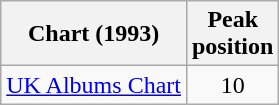<table class="wikitable" style=text-align:center;>
<tr>
<th>Chart (1993)</th>
<th>Peak<br>position</th>
</tr>
<tr>
<td align="left"><a href='#'>UK Albums Chart</a></td>
<td>10</td>
</tr>
</table>
